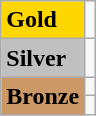<table class="wikitable">
<tr>
<td bgcolor="gold"><strong>Gold</strong></td>
<td></td>
</tr>
<tr>
<td bgcolor="silver"><strong>Silver</strong></td>
<td></td>
</tr>
<tr>
<td rowspan="2" bgcolor="#cc9966"><strong>Bronze</strong></td>
<td></td>
</tr>
<tr>
<td></td>
</tr>
</table>
